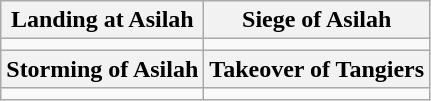<table class="wikitable">
<tr>
<th>Landing at Asilah</th>
<th>Siege of Asilah</th>
</tr>
<tr>
<td></td>
<td></td>
</tr>
<tr>
<th>Storming of Asilah</th>
<th>Takeover of Tangiers</th>
</tr>
<tr>
<td></td>
<td></td>
</tr>
</table>
